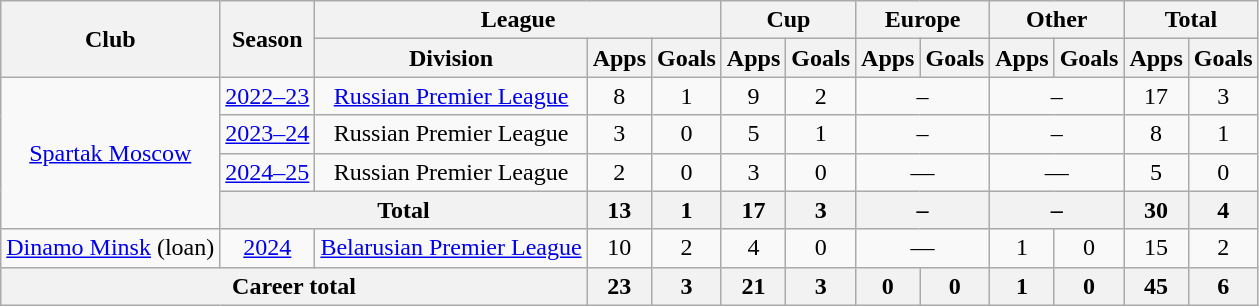<table class="wikitable" style="text-align:center">
<tr>
<th rowspan="2">Club</th>
<th rowspan="2">Season</th>
<th colspan="3">League</th>
<th colspan="2">Cup</th>
<th colspan="2">Europe</th>
<th colspan="2">Other</th>
<th colspan="2">Total</th>
</tr>
<tr>
<th>Division</th>
<th>Apps</th>
<th>Goals</th>
<th>Apps</th>
<th>Goals</th>
<th>Apps</th>
<th>Goals</th>
<th>Apps</th>
<th>Goals</th>
<th>Apps</th>
<th>Goals</th>
</tr>
<tr>
<td rowspan="4"><a href='#'>Spartak Moscow</a></td>
<td><a href='#'>2022–23</a></td>
<td><a href='#'>Russian Premier League</a></td>
<td>8</td>
<td>1</td>
<td>9</td>
<td>2</td>
<td colspan="2">–</td>
<td colspan="2">–</td>
<td>17</td>
<td>3</td>
</tr>
<tr>
<td><a href='#'>2023–24</a></td>
<td>Russian Premier League</td>
<td>3</td>
<td>0</td>
<td>5</td>
<td>1</td>
<td colspan="2">–</td>
<td colspan="2">–</td>
<td>8</td>
<td>1</td>
</tr>
<tr>
<td><a href='#'>2024–25</a></td>
<td>Russian Premier League</td>
<td>2</td>
<td>0</td>
<td>3</td>
<td>0</td>
<td colspan="2">—</td>
<td colspan="2">—</td>
<td>5</td>
<td>0</td>
</tr>
<tr>
<th colspan="2">Total</th>
<th>13</th>
<th>1</th>
<th>17</th>
<th>3</th>
<th colspan="2">–</th>
<th colspan="2">–</th>
<th>30</th>
<th>4</th>
</tr>
<tr>
<td><a href='#'>Dinamo Minsk</a> (loan)</td>
<td><a href='#'>2024</a></td>
<td><a href='#'>Belarusian Premier League</a></td>
<td>10</td>
<td>2</td>
<td>4</td>
<td>0</td>
<td colspan="2">—</td>
<td>1</td>
<td>0</td>
<td>15</td>
<td>2</td>
</tr>
<tr>
<th colspan="3">Career total</th>
<th>23</th>
<th>3</th>
<th>21</th>
<th>3</th>
<th>0</th>
<th>0</th>
<th>1</th>
<th>0</th>
<th>45</th>
<th>6</th>
</tr>
</table>
